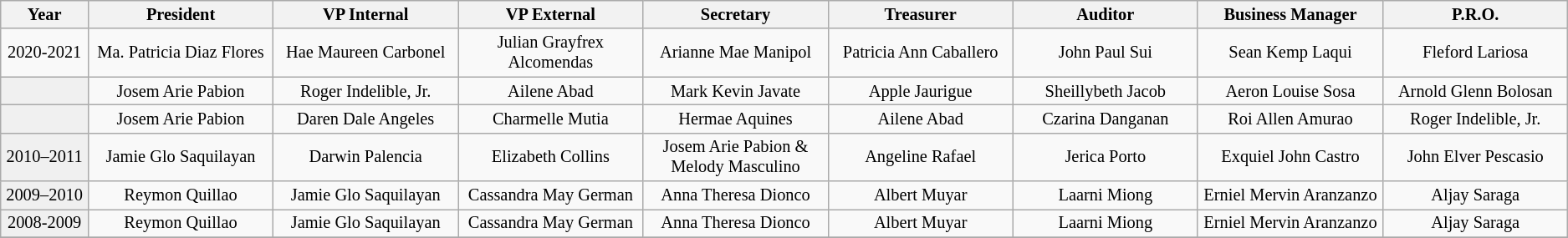<table class="wikitable" style="text-align:center; font-size:85%;">
<tr>
<th width=5%>Year</th>
<th width=10.56%>President</th>
<th width=10.56%>VP Internal</th>
<th width=10.56%>VP External</th>
<th width=10.56%>Secretary</th>
<th width=10.56%>Treasurer</th>
<th width=10.56%>Auditor</th>
<th width=10.56%>Business Manager</th>
<th width=10.56%>P.R.O.</th>
</tr>
<tr>
<td>2020-2021</td>
<td>Ma. Patricia Diaz Flores</td>
<td>Hae Maureen Carbonel</td>
<td>Julian Grayfrex Alcomendas</td>
<td>Arianne Mae Manipol</td>
<td>Patricia Ann Caballero</td>
<td>John Paul Sui</td>
<td>Sean Kemp Laqui</td>
<td>Fleford Lariosa</td>
</tr>
<tr>
<td bgcolor=#F0F0F0></td>
<td>Josem Arie Pabion</td>
<td>Roger Indelible, Jr.</td>
<td>Ailene Abad</td>
<td>Mark Kevin Javate</td>
<td>Apple Jaurigue</td>
<td>Sheillybeth Jacob</td>
<td>Aeron Louise Sosa</td>
<td>Arnold Glenn Bolosan</td>
</tr>
<tr>
<td bgcolor=#F0F0F0></td>
<td>Josem Arie Pabion</td>
<td>Daren Dale Angeles</td>
<td>Charmelle Mutia</td>
<td>Hermae Aquines</td>
<td>Ailene Abad</td>
<td>Czarina Danganan</td>
<td>Roi Allen Amurao</td>
<td>Roger Indelible, Jr.</td>
</tr>
<tr>
<td bgcolor=#F0F0F0>2010–2011</td>
<td>Jamie Glo Saquilayan</td>
<td>Darwin Palencia</td>
<td>Elizabeth Collins</td>
<td>Josem Arie Pabion & Melody Masculino</td>
<td>Angeline Rafael</td>
<td>Jerica Porto</td>
<td>Exquiel John Castro</td>
<td>John Elver Pescasio</td>
</tr>
<tr>
<td bgcolor=#F0F0F0>2009–2010</td>
<td>Reymon Quillao</td>
<td>Jamie Glo Saquilayan</td>
<td>Cassandra May German</td>
<td>Anna Theresa Dionco</td>
<td>Albert Muyar</td>
<td>Laarni Miong</td>
<td>Erniel Mervin Aranzanzo</td>
<td>Aljay Saraga</td>
</tr>
<tr>
<td bgcolor=#F0F0F0>2008-2009</td>
<td>Reymon Quillao</td>
<td>Jamie Glo Saquilayan</td>
<td>Cassandra May German</td>
<td>Anna Theresa Dionco</td>
<td>Albert Muyar</td>
<td>Laarni Miong</td>
<td>Erniel Mervin Aranzanzo</td>
<td>Aljay Saraga</td>
</tr>
<tr>
</tr>
</table>
